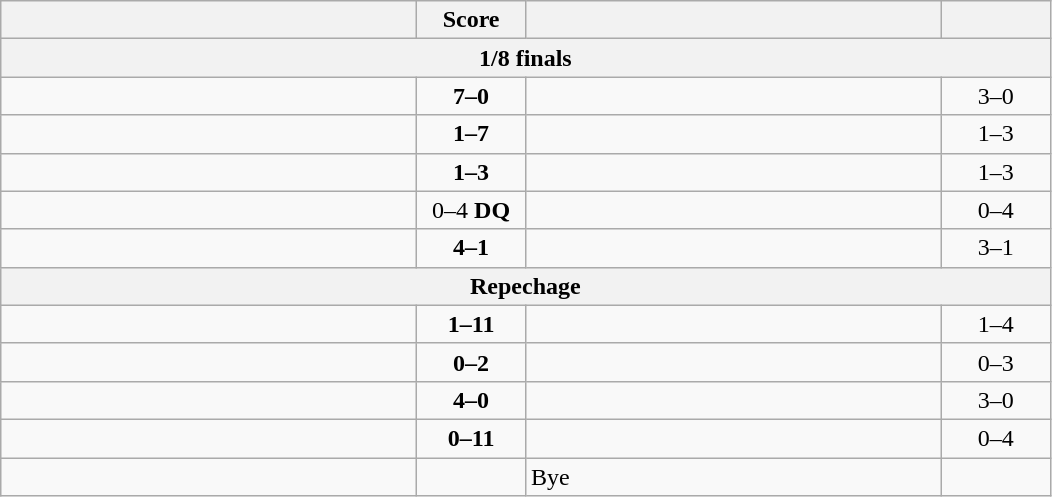<table class="wikitable" style="text-align: left; ">
<tr>
<th align="right" width="270"></th>
<th width="65">Score</th>
<th align="left" width="270"></th>
<th width="65"></th>
</tr>
<tr>
<th colspan=4>1/8 finals</th>
</tr>
<tr>
<td><strong></strong></td>
<td align="center"><strong>7–0</strong></td>
<td></td>
<td align=center>3–0 <strong></strong></td>
</tr>
<tr>
<td></td>
<td align="center"><strong>1–7</strong></td>
<td><strong></strong></td>
<td align=center>1–3 <strong></strong></td>
</tr>
<tr>
<td></td>
<td align="center"><strong>1–3</strong></td>
<td><strong></strong></td>
<td align=center>1–3 <strong></strong></td>
</tr>
<tr>
<td></td>
<td align="center">0–4 <strong>DQ</strong></td>
<td><strong></strong></td>
<td align=center>0–4 <strong></strong></td>
</tr>
<tr>
<td><strong></strong></td>
<td align="center"><strong>4–1</strong></td>
<td></td>
<td align=center>3–1 <strong></strong></td>
</tr>
<tr>
<th colspan=4>Repechage</th>
</tr>
<tr>
<td></td>
<td align="center"><strong>1–11</strong></td>
<td><strong></strong></td>
<td align=center>1–4 <strong></strong></td>
</tr>
<tr>
<td></td>
<td align="center"><strong>0–2</strong></td>
<td><strong></strong></td>
<td align=center>0–3 <strong></strong></td>
</tr>
<tr>
<td><strong></strong></td>
<td align="center"><strong>4–0</strong></td>
<td></td>
<td align=center>3–0 <strong></strong></td>
</tr>
<tr>
<td></td>
<td align="center"><strong>0–11</strong></td>
<td><strong></strong></td>
<td align=center>0–4 <strong></strong></td>
</tr>
<tr>
<td><strong></strong></td>
<td></td>
<td>Bye</td>
<td></td>
</tr>
</table>
